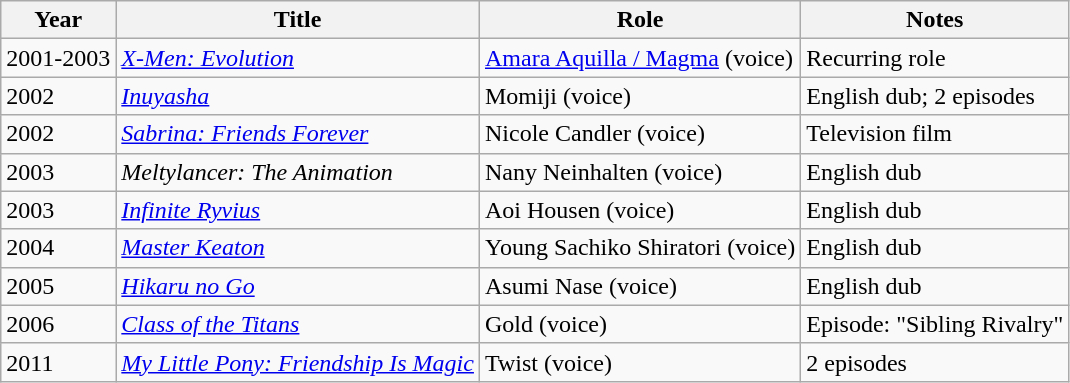<table class="wikitable sortable">
<tr>
<th>Year</th>
<th>Title</th>
<th>Role</th>
<th>Notes</th>
</tr>
<tr>
<td>2001-2003</td>
<td><em><a href='#'>X-Men: Evolution</a></em></td>
<td><a href='#'>Amara Aquilla / Magma</a> (voice)</td>
<td>Recurring role</td>
</tr>
<tr>
<td>2002</td>
<td><em><a href='#'>Inuyasha</a></em></td>
<td>Momiji (voice)</td>
<td>English dub; 2 episodes</td>
</tr>
<tr>
<td>2002</td>
<td><em><a href='#'>Sabrina: Friends Forever</a></em></td>
<td>Nicole Candler (voice)</td>
<td>Television film</td>
</tr>
<tr>
<td>2003</td>
<td><em>Meltylancer: The Animation</em></td>
<td>Nany Neinhalten (voice)</td>
<td>English dub</td>
</tr>
<tr>
<td>2003</td>
<td><em><a href='#'>Infinite Ryvius</a></em></td>
<td>Aoi Housen (voice)</td>
<td>English dub</td>
</tr>
<tr>
<td>2004</td>
<td><em><a href='#'>Master Keaton</a></em></td>
<td>Young Sachiko Shiratori (voice)</td>
<td>English dub</td>
</tr>
<tr>
<td>2005</td>
<td><em><a href='#'>Hikaru no Go</a></em></td>
<td>Asumi Nase (voice)</td>
<td>English dub</td>
</tr>
<tr>
<td>2006</td>
<td><em><a href='#'>Class of the Titans</a></em></td>
<td>Gold (voice)</td>
<td>Episode: "Sibling Rivalry"</td>
</tr>
<tr>
<td>2011</td>
<td><em><a href='#'>My Little Pony: Friendship Is Magic</a></em></td>
<td>Twist (voice)</td>
<td>2 episodes</td>
</tr>
</table>
